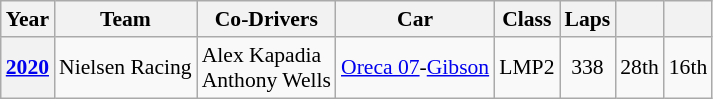<table class="wikitable" style="text-align:center; font-size:90%">
<tr>
<th>Year</th>
<th>Team</th>
<th>Co-Drivers</th>
<th>Car</th>
<th>Class</th>
<th>Laps</th>
<th></th>
<th></th>
</tr>
<tr>
<th><a href='#'>2020</a></th>
<td align="left"> Nielsen Racing</td>
<td align="left"> Alex Kapadia<br> Anthony Wells</td>
<td align="left"><a href='#'>Oreca 07</a>-<a href='#'>Gibson</a></td>
<td>LMP2</td>
<td>338</td>
<td>28th</td>
<td>16th</td>
</tr>
</table>
